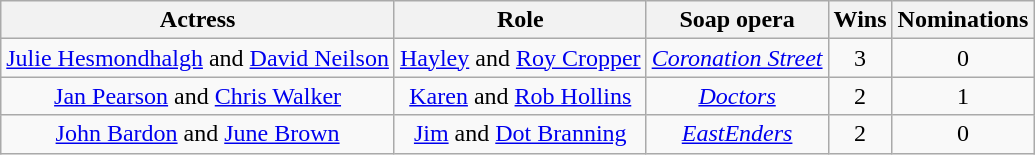<table class="wikitable" style="text-align: center">
<tr>
<th scope="col">Actress</th>
<th scope="col">Role</th>
<th scope="col">Soap opera</th>
<th scope="col">Wins</th>
<th scope="col">Nominations</th>
</tr>
<tr>
<td><a href='#'>Julie Hesmondhalgh</a> and <a href='#'>David Neilson</a></td>
<td><a href='#'>Hayley</a> and <a href='#'>Roy Cropper</a></td>
<td><em><a href='#'>Coronation Street</a></em></td>
<td>3</td>
<td>0</td>
</tr>
<tr>
<td><a href='#'>Jan Pearson</a> and <a href='#'>Chris Walker</a></td>
<td><a href='#'>Karen</a> and <a href='#'>Rob Hollins</a></td>
<td><em><a href='#'>Doctors</a></em></td>
<td>2</td>
<td>1</td>
</tr>
<tr>
<td><a href='#'>John Bardon</a> and <a href='#'>June Brown</a></td>
<td><a href='#'>Jim</a> and <a href='#'>Dot Branning</a></td>
<td><em><a href='#'>EastEnders</a></em></td>
<td>2</td>
<td>0</td>
</tr>
</table>
